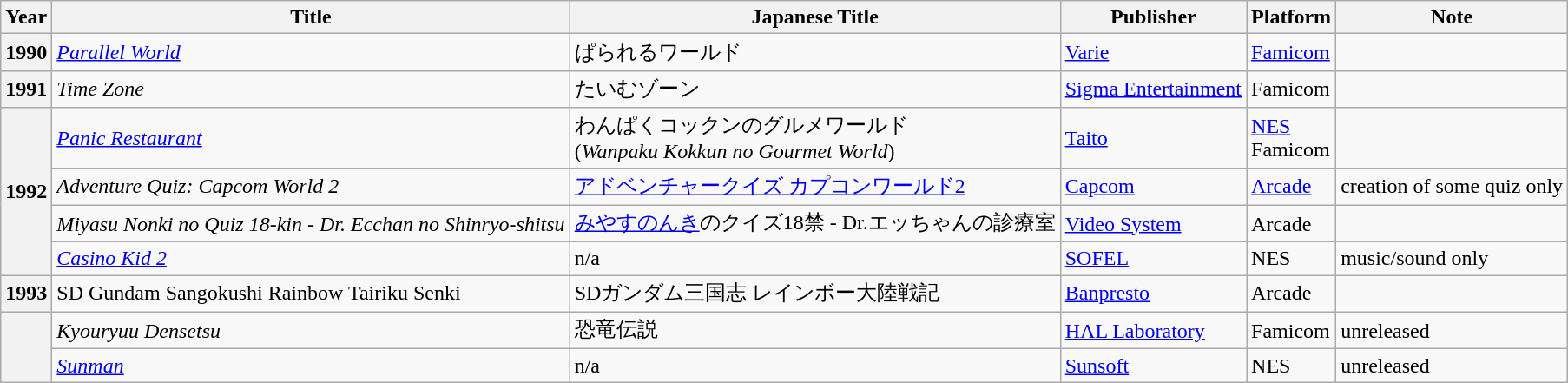<table class="wikitable sortable" style="vertical-align:top;">
<tr>
<th>Year</th>
<th>Title</th>
<th>Japanese Title</th>
<th>Publisher</th>
<th>Platform</th>
<th>Note</th>
</tr>
<tr>
<th>1990</th>
<td><em><a href='#'>Parallel World</a></em></td>
<td>ぱられるワールド</td>
<td><a href='#'>Varie</a></td>
<td><a href='#'>Famicom</a></td>
<td></td>
</tr>
<tr>
<th>1991</th>
<td><em>Time Zone</em></td>
<td>たいむゾーン</td>
<td><a href='#'>Sigma Entertainment</a></td>
<td>Famicom</td>
<td></td>
</tr>
<tr>
<th rowspan="4">1992</th>
<td><em><a href='#'>Panic Restaurant</a></em></td>
<td>わんぱくコックンのグルメワールド<br>(<em>Wanpaku Kokkun no Gourmet World</em>)</td>
<td><a href='#'>Taito</a></td>
<td><a href='#'>NES</a><br>Famicom</td>
<td></td>
</tr>
<tr>
<td><em>Adventure Quiz: Capcom World 2</em></td>
<td><a href='#'>アドベンチャークイズ カプコンワールド2</a></td>
<td><a href='#'>Capcom</a></td>
<td><a href='#'>Arcade</a></td>
<td>creation of some quiz only</td>
</tr>
<tr>
<td><em>Miyasu Nonki no Quiz 18-kin - Dr. Ecchan no Shinryo-shitsu</em></td>
<td><a href='#'>みやすのんき</a>のクイズ18禁 - Dr.エッちゃんの診療室</td>
<td><a href='#'>Video System</a></td>
<td>Arcade</td>
<td></td>
</tr>
<tr>
<td><em><a href='#'>Casino Kid 2</a></em></td>
<td>n/a</td>
<td><a href='#'>SOFEL</a></td>
<td>NES</td>
<td>music/sound only</td>
</tr>
<tr>
<th>1993</th>
<td>SD Gundam Sangokushi Rainbow Tairiku Senki</td>
<td>SDガンダム三国志 レインボー大陸戦記</td>
<td><a href='#'>Banpresto</a></td>
<td>Arcade</td>
<td></td>
</tr>
<tr>
<th rowspan="2"></th>
<td><em>Kyouryuu Densetsu</em></td>
<td>恐竜伝説</td>
<td><a href='#'>HAL Laboratory</a></td>
<td>Famicom</td>
<td>unreleased</td>
</tr>
<tr>
<td><em><a href='#'>Sunman</a></em></td>
<td>n/a</td>
<td><a href='#'>Sunsoft</a></td>
<td>NES</td>
<td>unreleased</td>
</tr>
</table>
